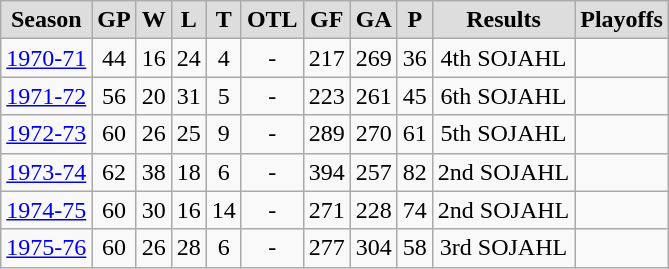<table class="wikitable">
<tr align="center"  bgcolor="#dddddd">
<td><strong>Season</strong></td>
<td><strong>GP</strong></td>
<td><strong>W</strong></td>
<td><strong>L</strong></td>
<td><strong>T</strong></td>
<td><strong>OTL</strong></td>
<td><strong>GF</strong></td>
<td><strong>GA</strong></td>
<td><strong>P</strong></td>
<td><strong>Results</strong></td>
<td><strong>Playoffs</strong></td>
</tr>
<tr align="center">
<td><a href='#'>1970-71</a></td>
<td>44</td>
<td>16</td>
<td>24</td>
<td>4</td>
<td>-</td>
<td>217</td>
<td>269</td>
<td>36</td>
<td>4th SOJAHL</td>
<td></td>
</tr>
<tr align="center">
<td><a href='#'>1971-72</a></td>
<td>56</td>
<td>20</td>
<td>31</td>
<td>5</td>
<td>-</td>
<td>223</td>
<td>261</td>
<td>45</td>
<td>6th SOJAHL</td>
<td></td>
</tr>
<tr align="center">
<td><a href='#'>1972-73</a></td>
<td>60</td>
<td>26</td>
<td>25</td>
<td>9</td>
<td>-</td>
<td>289</td>
<td>270</td>
<td>61</td>
<td>5th SOJAHL</td>
<td></td>
</tr>
<tr align="center">
<td><a href='#'>1973-74</a></td>
<td>62</td>
<td>38</td>
<td>18</td>
<td>6</td>
<td>-</td>
<td>394</td>
<td>257</td>
<td>82</td>
<td>2nd SOJAHL</td>
<td></td>
</tr>
<tr align="center">
<td><a href='#'>1974-75</a></td>
<td>60</td>
<td>30</td>
<td>16</td>
<td>14</td>
<td>-</td>
<td>271</td>
<td>228</td>
<td>74</td>
<td>2nd SOJAHL</td>
<td></td>
</tr>
<tr align="center">
<td><a href='#'>1975-76</a></td>
<td>60</td>
<td>26</td>
<td>28</td>
<td>6</td>
<td>-</td>
<td>277</td>
<td>304</td>
<td>58</td>
<td>3rd SOJAHL</td>
<td></td>
</tr>
</table>
